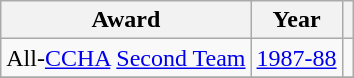<table class="wikitable">
<tr>
<th>Award</th>
<th>Year</th>
<th></th>
</tr>
<tr>
<td>All-<a href='#'>CCHA</a> <a href='#'>Second Team</a></td>
<td><a href='#'>1987-88</a></td>
<td></td>
</tr>
<tr>
</tr>
</table>
